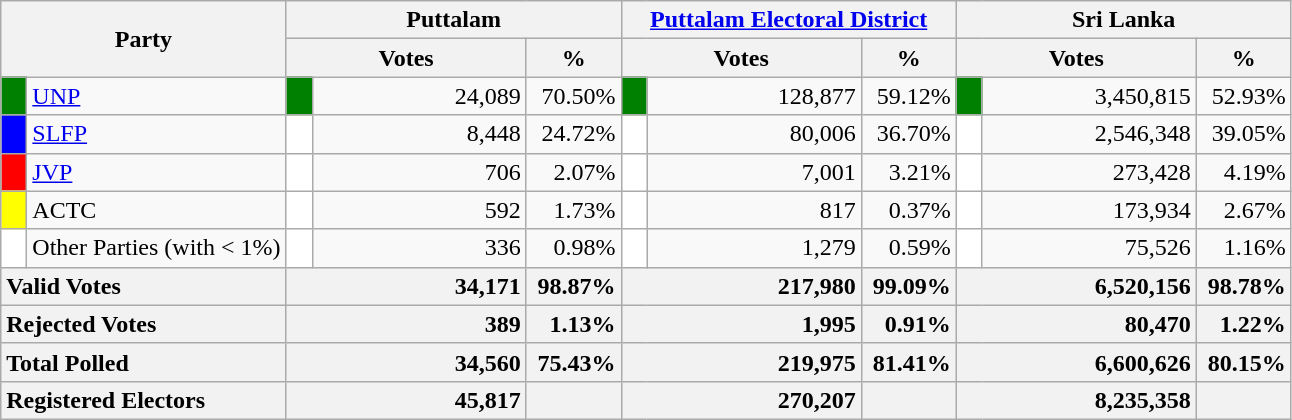<table class="wikitable">
<tr>
<th colspan="2" width="144px"rowspan="2">Party</th>
<th colspan="3" width="216px">Puttalam</th>
<th colspan="3" width="216px"><a href='#'>Puttalam Electoral District</a></th>
<th colspan="3" width="216px">Sri Lanka</th>
</tr>
<tr>
<th colspan="2" width="144px">Votes</th>
<th>%</th>
<th colspan="2" width="144px">Votes</th>
<th>%</th>
<th colspan="2" width="144px">Votes</th>
<th>%</th>
</tr>
<tr>
<td style="background-color:green;" width="10px"></td>
<td style="text-align:left;"><a href='#'>UNP</a></td>
<td style="background-color:green;" width="10px"></td>
<td style="text-align:right;">24,089</td>
<td style="text-align:right;">70.50%</td>
<td style="background-color:green;" width="10px"></td>
<td style="text-align:right;">128,877</td>
<td style="text-align:right;">59.12%</td>
<td style="background-color:green;" width="10px"></td>
<td style="text-align:right;">3,450,815</td>
<td style="text-align:right;">52.93%</td>
</tr>
<tr>
<td style="background-color:blue;" width="10px"></td>
<td style="text-align:left;"><a href='#'>SLFP</a></td>
<td style="background-color:white;" width="10px"></td>
<td style="text-align:right;">8,448</td>
<td style="text-align:right;">24.72%</td>
<td style="background-color:white;" width="10px"></td>
<td style="text-align:right;">80,006</td>
<td style="text-align:right;">36.70%</td>
<td style="background-color:white;" width="10px"></td>
<td style="text-align:right;">2,546,348</td>
<td style="text-align:right;">39.05%</td>
</tr>
<tr>
<td style="background-color:red;" width="10px"></td>
<td style="text-align:left;"><a href='#'>JVP</a></td>
<td style="background-color:white;" width="10px"></td>
<td style="text-align:right;">706</td>
<td style="text-align:right;">2.07%</td>
<td style="background-color:white;" width="10px"></td>
<td style="text-align:right;">7,001</td>
<td style="text-align:right;">3.21%</td>
<td style="background-color:white;" width="10px"></td>
<td style="text-align:right;">273,428</td>
<td style="text-align:right;">4.19%</td>
</tr>
<tr>
<td style="background-color:yellow;" width="10px"></td>
<td style="text-align:left;">ACTC</td>
<td style="background-color:white;" width="10px"></td>
<td style="text-align:right;">592</td>
<td style="text-align:right;">1.73%</td>
<td style="background-color:white;" width="10px"></td>
<td style="text-align:right;">817</td>
<td style="text-align:right;">0.37%</td>
<td style="background-color:white;" width="10px"></td>
<td style="text-align:right;">173,934</td>
<td style="text-align:right;">2.67%</td>
</tr>
<tr>
<td style="background-color:white;" width="10px"></td>
<td style="text-align:left;">Other Parties (with < 1%)</td>
<td style="background-color:white;" width="10px"></td>
<td style="text-align:right;">336</td>
<td style="text-align:right;">0.98%</td>
<td style="background-color:white;" width="10px"></td>
<td style="text-align:right;">1,279</td>
<td style="text-align:right;">0.59%</td>
<td style="background-color:white;" width="10px"></td>
<td style="text-align:right;">75,526</td>
<td style="text-align:right;">1.16%</td>
</tr>
<tr>
<th colspan="2" width="144px"style="text-align:left;">Valid Votes</th>
<th style="text-align:right;"colspan="2" width="144px">34,171</th>
<th style="text-align:right;">98.87%</th>
<th style="text-align:right;"colspan="2" width="144px">217,980</th>
<th style="text-align:right;">99.09%</th>
<th style="text-align:right;"colspan="2" width="144px">6,520,156</th>
<th style="text-align:right;">98.78%</th>
</tr>
<tr>
<th colspan="2" width="144px"style="text-align:left;">Rejected Votes</th>
<th style="text-align:right;"colspan="2" width="144px">389</th>
<th style="text-align:right;">1.13%</th>
<th style="text-align:right;"colspan="2" width="144px">1,995</th>
<th style="text-align:right;">0.91%</th>
<th style="text-align:right;"colspan="2" width="144px">80,470</th>
<th style="text-align:right;">1.22%</th>
</tr>
<tr>
<th colspan="2" width="144px"style="text-align:left;">Total Polled</th>
<th style="text-align:right;"colspan="2" width="144px">34,560</th>
<th style="text-align:right;">75.43%</th>
<th style="text-align:right;"colspan="2" width="144px">219,975</th>
<th style="text-align:right;">81.41%</th>
<th style="text-align:right;"colspan="2" width="144px">6,600,626</th>
<th style="text-align:right;">80.15%</th>
</tr>
<tr>
<th colspan="2" width="144px"style="text-align:left;">Registered Electors</th>
<th style="text-align:right;"colspan="2" width="144px">45,817</th>
<th></th>
<th style="text-align:right;"colspan="2" width="144px">270,207</th>
<th></th>
<th style="text-align:right;"colspan="2" width="144px">8,235,358</th>
<th></th>
</tr>
</table>
